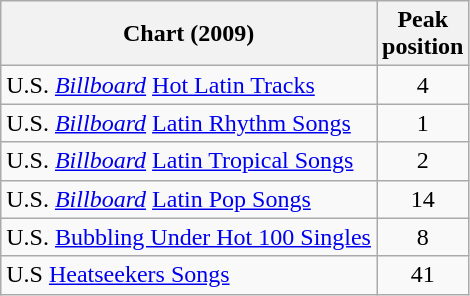<table class="wikitable sortable">
<tr>
<th align="left">Chart (2009)</th>
<th align="left">Peak<br>position</th>
</tr>
<tr>
<td align="left">U.S. <em><a href='#'>Billboard</a></em> <a href='#'>Hot Latin Tracks</a></td>
<td align="center">4</td>
</tr>
<tr>
<td align="left">U.S. <em><a href='#'>Billboard</a></em> <a href='#'>Latin Rhythm Songs</a></td>
<td align="center">1</td>
</tr>
<tr>
<td align="left">U.S. <em><a href='#'>Billboard</a></em> <a href='#'>Latin Tropical Songs</a></td>
<td align="center">2</td>
</tr>
<tr>
<td align="left">U.S. <em><a href='#'>Billboard</a></em> <a href='#'>Latin Pop Songs</a></td>
<td align="center">14</td>
</tr>
<tr>
<td>U.S. <a href='#'>Bubbling Under Hot 100 Singles</a></td>
<td align="center">8</td>
</tr>
<tr>
<td>U.S <a href='#'>Heatseekers Songs</a></td>
<td align="center">41</td>
</tr>
</table>
